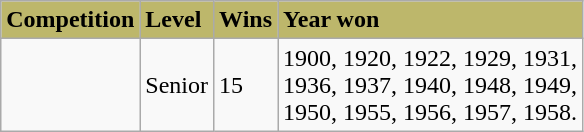<table class="wikitable">
<tr style="background:#bdb76b;">
<td><strong>Competition</strong></td>
<td><strong>Level</strong></td>
<td><strong>Wins</strong></td>
<td><strong>Year won</strong></td>
</tr>
<tr>
<td><strong></strong></td>
<td>Senior</td>
<td>15</td>
<td>1900, 1920, 1922, 1929, 1931,<br>1936, 1937, 1940, 1948, 1949,<br>1950, 1955, 1956, 1957, 1958.</td>
</tr>
</table>
